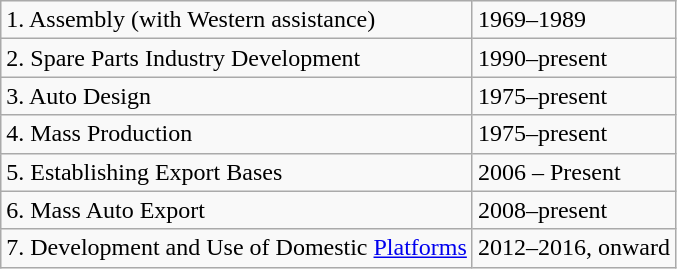<table class="wikitable">
<tr>
<td>1. Assembly (with Western assistance)</td>
<td>1969–1989</td>
</tr>
<tr>
<td>2. Spare Parts Industry Development</td>
<td>1990–present</td>
</tr>
<tr>
<td>3. Auto Design</td>
<td>1975–present</td>
</tr>
<tr>
<td>4. Mass Production</td>
<td>1975–present</td>
</tr>
<tr>
<td>5. Establishing Export Bases</td>
<td>2006 – Present</td>
</tr>
<tr>
<td>6. Mass Auto Export</td>
<td>2008–present</td>
</tr>
<tr>
<td>7. Development and Use of Domestic <a href='#'>Platforms</a></td>
<td>2012–2016, onward</td>
</tr>
</table>
